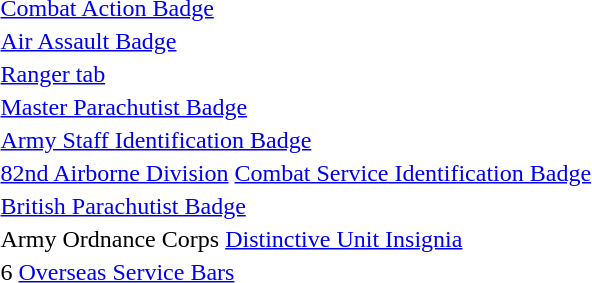<table>
<tr>
<td></td>
<td><a href='#'>Combat Action Badge</a></td>
</tr>
<tr>
<td></td>
<td><a href='#'>Air Assault Badge</a></td>
</tr>
<tr>
<td></td>
<td><a href='#'>Ranger tab</a></td>
</tr>
<tr>
<td></td>
<td><a href='#'>Master Parachutist Badge</a></td>
</tr>
<tr>
<td></td>
<td><a href='#'>Army Staff Identification Badge</a></td>
</tr>
<tr>
<td></td>
<td><a href='#'>82nd Airborne Division</a> <a href='#'>Combat Service Identification Badge</a></td>
</tr>
<tr>
<td></td>
<td><a href='#'>British Parachutist Badge</a></td>
</tr>
<tr>
<td></td>
<td>Army Ordnance Corps <a href='#'>Distinctive Unit Insignia</a></td>
</tr>
<tr>
<td></td>
<td>6 <a href='#'>Overseas Service Bars</a></td>
</tr>
</table>
